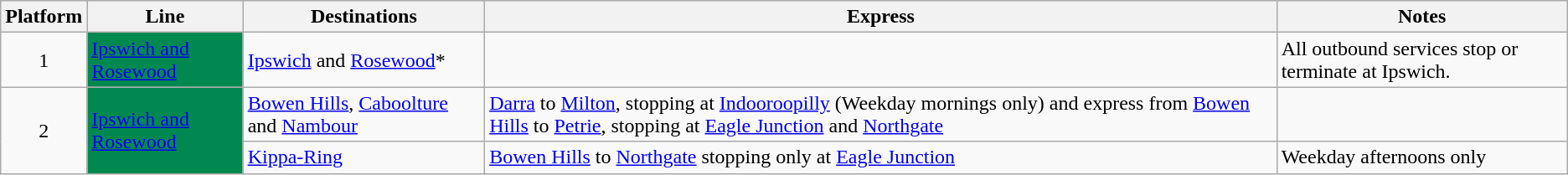<table class="wikitable" style="float: none; margin: 0.5em; ">
<tr>
<th>Platform</th>
<th>Line</th>
<th>Destinations</th>
<th>Express</th>
<th>Notes</th>
</tr>
<tr>
<td style="text-align:center;">1</td>
<td style=background:#008851><a href='#'><span>Ipswich and Rosewood</span></a></td>
<td><a href='#'>Ipswich</a> and <a href='#'>Rosewood</a>*</td>
<td></td>
<td>All outbound services stop or terminate at Ipswich.</td>
</tr>
<tr>
<td rowspan="2" style="text-align:center;">2</td>
<td rowspan="2" style=background:#008851><a href='#'><span>Ipswich and Rosewood</span></a></td>
<td><a href='#'>Bowen Hills</a>, <a href='#'>Caboolture</a> and <a href='#'>Nambour</a></td>
<td><a href='#'>Darra</a> to <a href='#'>Milton</a>, stopping at <a href='#'>Indooroopilly</a> (Weekday mornings only) and express from <a href='#'>Bowen Hills</a> to <a href='#'>Petrie</a>, stopping at <a href='#'>Eagle Junction</a> and <a href='#'>Northgate</a></td>
<td></td>
</tr>
<tr>
<td><a href='#'>Kippa-Ring</a></td>
<td><a href='#'>Bowen Hills</a> to <a href='#'>Northgate</a> stopping only at <a href='#'>Eagle Junction</a></td>
<td>Weekday afternoons only</td>
</tr>
</table>
